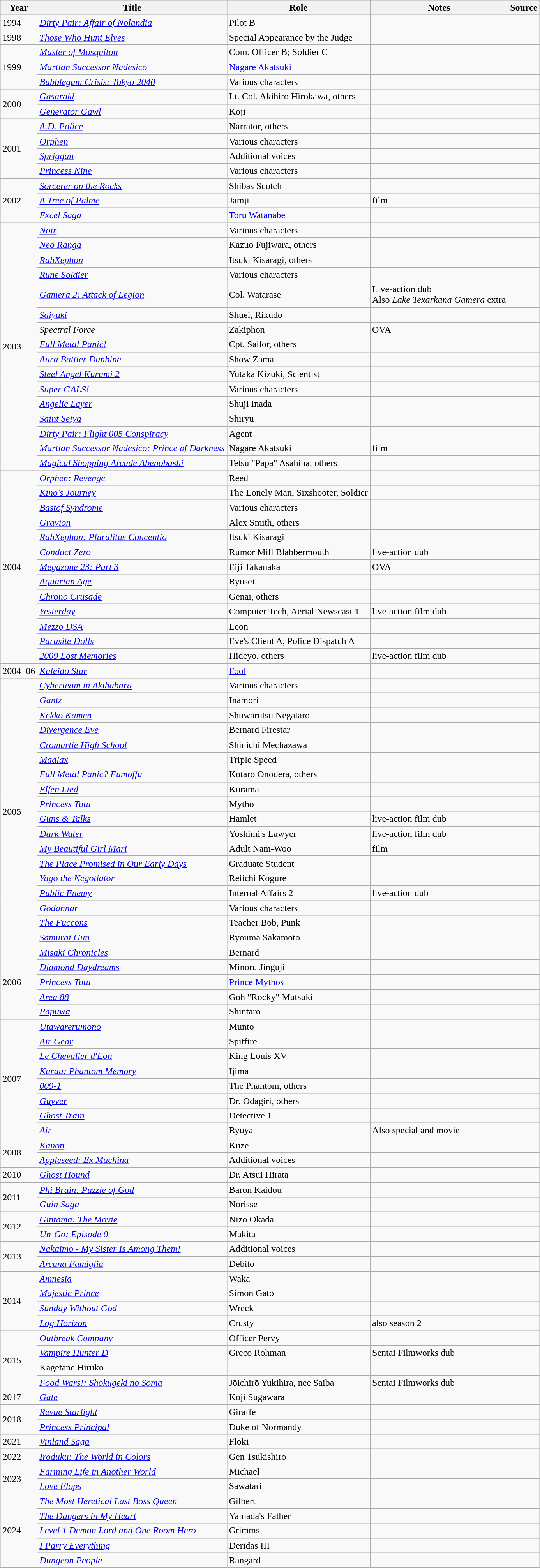<table class="wikitable sortable plainrowheaders">
<tr>
<th>Year</th>
<th>Title</th>
<th>Role</th>
<th>Notes</th>
<th>Source</th>
</tr>
<tr>
<td>1994</td>
<td><em><a href='#'>Dirty Pair: Affair of Nolandia</a></em></td>
<td>Pilot B</td>
<td></td>
<td></td>
</tr>
<tr>
<td>1998</td>
<td><em><a href='#'>Those Who Hunt Elves</a></em></td>
<td>Special Appearance by the Judge</td>
<td></td>
<td></td>
</tr>
<tr>
<td rowspan="3">1999</td>
<td><em><a href='#'>Master of Mosquiton</a></em></td>
<td>Com. Officer B; Soldier C</td>
<td></td>
<td></td>
</tr>
<tr>
<td><em><a href='#'>Martian Successor Nadesico</a></em></td>
<td><a href='#'>Nagare Akatsuki</a></td>
<td></td>
<td></td>
</tr>
<tr>
<td><em><a href='#'>Bubblegum Crisis: Tokyo 2040</a></em></td>
<td>Various characters</td>
<td></td>
<td></td>
</tr>
<tr>
<td rowspan="2">2000</td>
<td><em><a href='#'>Gasaraki</a></em></td>
<td>Lt. Col. Akihiro Hirokawa, others</td>
<td></td>
<td></td>
</tr>
<tr>
<td><em><a href='#'>Generator Gawl</a></em></td>
<td>Koji</td>
<td></td>
<td></td>
</tr>
<tr>
<td rowspan="4">2001</td>
<td><em><a href='#'>A.D. Police</a></em></td>
<td>Narrator, others</td>
<td></td>
<td></td>
</tr>
<tr>
<td><em><a href='#'>Orphen</a></em></td>
<td>Various characters</td>
<td></td>
<td></td>
</tr>
<tr>
<td><em><a href='#'>Spriggan</a></em></td>
<td>Additional voices</td>
<td></td>
<td></td>
</tr>
<tr>
<td><em><a href='#'>Princess Nine</a></em></td>
<td>Various characters</td>
<td></td>
<td></td>
</tr>
<tr>
<td rowspan="3">2002</td>
<td><em><a href='#'>Sorcerer on the Rocks</a></em></td>
<td>Shibas Scotch</td>
<td></td>
<td></td>
</tr>
<tr>
<td><em><a href='#'>A Tree of Palme</a></em></td>
<td>Jamji</td>
<td>film</td>
<td></td>
</tr>
<tr>
<td><em><a href='#'>Excel Saga</a></em></td>
<td><a href='#'>Toru Watanabe</a></td>
<td></td>
<td></td>
</tr>
<tr>
<td rowspan="16">2003</td>
<td><em><a href='#'>Noir</a></em></td>
<td>Various characters</td>
<td></td>
<td></td>
</tr>
<tr>
<td><em><a href='#'>Neo Ranga</a></em></td>
<td>Kazuo Fujiwara, others</td>
<td></td>
<td></td>
</tr>
<tr>
<td><em><a href='#'>RahXephon</a></em></td>
<td>Itsuki Kisaragi, others</td>
<td></td>
<td></td>
</tr>
<tr>
<td><em><a href='#'>Rune Soldier</a></em></td>
<td>Various characters</td>
<td></td>
<td></td>
</tr>
<tr>
<td><em><a href='#'>Gamera 2: Attack of Legion</a></em></td>
<td>Col. Watarase</td>
<td>Live-action dub<br>Also <em>Lake Texarkana Gamera</em> extra</td>
<td></td>
</tr>
<tr>
<td><em><a href='#'>Saiyuki</a></em></td>
<td>Shuei, Rikudo</td>
<td></td>
<td></td>
</tr>
<tr>
<td><em>Spectral Force</em></td>
<td>Zakiphon</td>
<td>OVA</td>
<td></td>
</tr>
<tr>
<td><em><a href='#'>Full Metal Panic!</a></em></td>
<td>Cpt. Sailor, others</td>
<td></td>
<td></td>
</tr>
<tr>
<td><em><a href='#'>Aura Battler Dunbine</a></em></td>
<td>Show Zama</td>
<td></td>
<td></td>
</tr>
<tr>
<td><em><a href='#'>Steel Angel Kurumi 2</a></em></td>
<td>Yutaka Kizuki, Scientist</td>
<td></td>
<td></td>
</tr>
<tr>
<td><em><a href='#'>Super GALS!</a></em></td>
<td>Various characters</td>
<td></td>
<td></td>
</tr>
<tr>
<td><em><a href='#'>Angelic Layer</a></em></td>
<td>Shuji Inada</td>
<td></td>
<td></td>
</tr>
<tr>
<td><em><a href='#'>Saint Seiya</a></em></td>
<td>Shiryu</td>
<td></td>
<td></td>
</tr>
<tr>
<td><em><a href='#'>Dirty Pair: Flight 005 Conspiracy</a></em></td>
<td>Agent</td>
<td></td>
<td></td>
</tr>
<tr>
<td><em><a href='#'>Martian Successor Nadesico: Prince of Darkness</a></em></td>
<td>Nagare Akatsuki</td>
<td>film</td>
<td></td>
</tr>
<tr>
<td><em><a href='#'>Magical Shopping Arcade Abenobashi</a></em></td>
<td>Tetsu "Papa" Asahina, others</td>
<td></td>
<td></td>
</tr>
<tr>
<td rowspan="13">2004</td>
<td><em><a href='#'>Orphen: Revenge</a></em></td>
<td>Reed</td>
<td></td>
<td></td>
</tr>
<tr>
<td><em><a href='#'>Kino's Journey</a></em></td>
<td>The Lonely Man, Sixshooter, Soldier</td>
<td></td>
<td></td>
</tr>
<tr>
<td><em><a href='#'>Bastof Syndrome</a></em></td>
<td>Various characters</td>
<td></td>
<td></td>
</tr>
<tr>
<td><em><a href='#'>Gravion</a></em></td>
<td>Alex Smith, others</td>
<td></td>
<td></td>
</tr>
<tr>
<td><em><a href='#'>RahXephon: Pluralitas Concentio</a></em></td>
<td>Itsuki Kisaragi</td>
<td></td>
<td></td>
</tr>
<tr>
<td><em><a href='#'>Conduct Zero</a></em></td>
<td>Rumor Mill Blabbermouth</td>
<td>live-action dub</td>
<td></td>
</tr>
<tr>
<td><em><a href='#'>Megazone 23: Part 3</a></em></td>
<td>Eiji Takanaka</td>
<td>OVA</td>
<td></td>
</tr>
<tr>
<td><em><a href='#'>Aquarian Age</a></em></td>
<td>Ryusei</td>
<td></td>
<td></td>
</tr>
<tr>
<td><em><a href='#'>Chrono Crusade</a></em></td>
<td>Genai, others</td>
<td></td>
<td></td>
</tr>
<tr>
<td><em><a href='#'>Yesterday</a></em></td>
<td>Computer Tech, Aerial Newscast 1</td>
<td>live-action film dub</td>
<td></td>
</tr>
<tr>
<td><em><a href='#'>Mezzo DSA</a></em></td>
<td>Leon</td>
<td></td>
<td></td>
</tr>
<tr>
<td><em><a href='#'>Parasite Dolls</a></em></td>
<td>Eve's Client A, Police Dispatch A</td>
<td></td>
<td></td>
</tr>
<tr>
<td><em><a href='#'>2009 Lost Memories</a></em></td>
<td>Hideyo, others</td>
<td>live-action film dub</td>
<td></td>
</tr>
<tr>
<td>2004–06</td>
<td><em><a href='#'>Kaleido Star</a></em></td>
<td><a href='#'>Fool</a></td>
<td></td>
<td></td>
</tr>
<tr>
<td rowspan="18">2005</td>
<td><em><a href='#'>Cyberteam in Akihabara</a></em></td>
<td>Various characters</td>
<td></td>
<td></td>
</tr>
<tr>
<td><em><a href='#'>Gantz</a></em></td>
<td>Inamori</td>
<td></td>
<td></td>
</tr>
<tr>
<td><em><a href='#'>Kekko Kamen</a></em></td>
<td>Shuwarutsu Negataro</td>
<td></td>
<td></td>
</tr>
<tr>
<td><em><a href='#'>Divergence Eve</a></em></td>
<td>Bernard Firestar</td>
<td></td>
<td></td>
</tr>
<tr>
<td><em><a href='#'>Cromartie High School</a></em></td>
<td>Shinichi Mechazawa</td>
<td></td>
<td></td>
</tr>
<tr>
<td><em><a href='#'>Madlax</a></em></td>
<td>Triple Speed</td>
<td></td>
<td></td>
</tr>
<tr>
<td><em><a href='#'>Full Metal Panic? Fumoffu</a></em></td>
<td>Kotaro Onodera, others</td>
<td></td>
<td></td>
</tr>
<tr>
<td><em><a href='#'>Elfen Lied</a></em></td>
<td>Kurama</td>
<td></td>
<td></td>
</tr>
<tr>
<td><em><a href='#'>Princess Tutu</a></em></td>
<td>Mytho</td>
<td></td>
<td></td>
</tr>
<tr>
<td><em><a href='#'>Guns & Talks</a></em></td>
<td>Hamlet</td>
<td>live-action film dub</td>
<td></td>
</tr>
<tr>
<td><em><a href='#'>Dark Water</a></em></td>
<td>Yoshimi's Lawyer</td>
<td>live-action film dub</td>
<td></td>
</tr>
<tr>
<td><em><a href='#'>My Beautiful Girl Mari</a></em></td>
<td>Adult Nam-Woo</td>
<td>film</td>
<td></td>
</tr>
<tr>
<td><em><a href='#'>The Place Promised in Our Early Days</a></em></td>
<td>Graduate Student</td>
<td></td>
<td></td>
</tr>
<tr>
<td><em><a href='#'>Yugo the Negotiator</a></em></td>
<td>Reiichi Kogure</td>
<td></td>
<td></td>
</tr>
<tr>
<td><em><a href='#'>Public Enemy</a></em></td>
<td>Internal Affairs 2</td>
<td>live-action dub</td>
<td></td>
</tr>
<tr>
<td><em><a href='#'>Godannar</a></em></td>
<td>Various characters</td>
<td></td>
<td></td>
</tr>
<tr>
<td><em><a href='#'>The Fuccons</a></em></td>
<td>Teacher Bob, Punk</td>
<td></td>
<td></td>
</tr>
<tr>
<td><em><a href='#'>Samurai Gun</a></em></td>
<td>Ryouma Sakamoto</td>
<td></td>
<td></td>
</tr>
<tr>
<td rowspan="5">2006</td>
<td><em><a href='#'>Misaki Chronicles</a></em></td>
<td>Bernard</td>
<td></td>
<td></td>
</tr>
<tr>
<td><em><a href='#'>Diamond Daydreams</a></em></td>
<td>Minoru Jinguji</td>
<td></td>
<td></td>
</tr>
<tr>
<td><em><a href='#'>Princess Tutu</a></em></td>
<td><a href='#'>Prince Mythos</a></td>
<td></td>
<td></td>
</tr>
<tr>
<td><em><a href='#'>Area 88</a></em></td>
<td>Goh "Rocky" Mutsuki</td>
<td></td>
<td></td>
</tr>
<tr>
<td><em><a href='#'>Papuwa</a></em></td>
<td>Shintaro</td>
<td></td>
<td></td>
</tr>
<tr>
<td rowspan="8">2007</td>
<td><em><a href='#'>Utawarerumono</a></em></td>
<td>Munto</td>
<td></td>
<td></td>
</tr>
<tr>
<td><em><a href='#'>Air Gear</a></em></td>
<td>Spitfire</td>
<td></td>
<td></td>
</tr>
<tr>
<td><em><a href='#'>Le Chevalier d'Eon</a></em></td>
<td>King Louis XV</td>
<td></td>
<td></td>
</tr>
<tr>
<td><em><a href='#'>Kurau: Phantom Memory</a></em></td>
<td>Ijima</td>
<td></td>
<td></td>
</tr>
<tr>
<td><em><a href='#'>009-1</a></em></td>
<td>The Phantom, others</td>
<td></td>
<td></td>
</tr>
<tr>
<td><em><a href='#'>Guyver</a></em></td>
<td>Dr. Odagiri, others</td>
<td></td>
<td></td>
</tr>
<tr>
<td><em><a href='#'>Ghost Train</a></em></td>
<td>Detective 1</td>
<td></td>
<td></td>
</tr>
<tr>
<td><em><a href='#'>Air</a></em></td>
<td>Ryuya</td>
<td>Also special and movie</td>
<td></td>
</tr>
<tr>
<td rowspan="2">2008</td>
<td><em><a href='#'>Kanon</a></em></td>
<td>Kuze</td>
<td></td>
<td></td>
</tr>
<tr>
<td><em><a href='#'>Appleseed: Ex Machina</a></em></td>
<td>Additional voices</td>
<td></td>
<td></td>
</tr>
<tr>
<td>2010</td>
<td><em><a href='#'>Ghost Hound</a></em></td>
<td>Dr. Atsui Hirata</td>
<td></td>
<td></td>
</tr>
<tr>
<td rowspan="2">2011</td>
<td><em><a href='#'>Phi Brain: Puzzle of God</a></em></td>
<td>Baron Kaidou</td>
<td></td>
<td></td>
</tr>
<tr>
<td><em><a href='#'>Guin Saga</a></em></td>
<td>Norisse</td>
<td></td>
<td></td>
</tr>
<tr>
<td rowspan="2">2012</td>
<td><em><a href='#'>Gintama: The Movie</a></em></td>
<td>Nizo Okada</td>
<td></td>
<td></td>
</tr>
<tr>
<td><em><a href='#'>Un-Go: Episode 0</a></em></td>
<td>Makita</td>
<td></td>
<td></td>
</tr>
<tr>
<td rowspan="2">2013</td>
<td><em><a href='#'>Nakaimo - My Sister Is Among Them!</a></em></td>
<td>Additional voices</td>
<td></td>
<td></td>
</tr>
<tr>
<td><em><a href='#'>Arcana Famiglia</a></em></td>
<td>Debito</td>
<td></td>
<td></td>
</tr>
<tr>
<td rowspan="4">2014</td>
<td><em><a href='#'>Amnesia</a></em></td>
<td>Waka</td>
<td></td>
<td></td>
</tr>
<tr>
<td><em><a href='#'>Majestic Prince</a></em></td>
<td>Simon Gato</td>
<td></td>
<td></td>
</tr>
<tr>
<td><em><a href='#'>Sunday Without God</a></em></td>
<td>Wreck</td>
<td></td>
<td></td>
</tr>
<tr>
<td><em><a href='#'>Log Horizon</a></em></td>
<td>Crusty</td>
<td>also season 2</td>
<td></td>
</tr>
<tr>
<td rowspan="4">2015</td>
<td><em><a href='#'>Outbreak Company</a></em></td>
<td>Officer Pervy</td>
<td></td>
<td></td>
</tr>
<tr>
<td><em><a href='#'>Vampire Hunter D</a></em></td>
<td>Greco Rohman</td>
<td>Sentai Filmworks dub</td>
<td></td>
</tr>
<tr>
<td>Kagetane Hiruko</td>
<td></td>
<td></td>
<td></td>
</tr>
<tr>
<td><em><a href='#'>Food Wars!: Shokugeki no Soma</a></em></td>
<td>Jōichirō Yukihira, nee Saiba</td>
<td>Sentai Filmworks dub</td>
<td></td>
</tr>
<tr>
<td>2017</td>
<td><em><a href='#'>Gate</a></em></td>
<td>Koji Sugawara</td>
<td></td>
<td></td>
</tr>
<tr>
<td rowspan="2">2018</td>
<td><em><a href='#'>Revue Starlight</a></em></td>
<td>Giraffe</td>
<td></td>
<td></td>
</tr>
<tr>
<td><em><a href='#'>Princess Principal</a></em></td>
<td>Duke of Normandy</td>
<td></td>
<td></td>
</tr>
<tr>
<td>2021</td>
<td><em><a href='#'>Vinland Saga</a></em></td>
<td>Floki</td>
<td></td>
<td></td>
</tr>
<tr>
<td>2022</td>
<td><em><a href='#'>Iroduku: The World in Colors</a></em></td>
<td>Gen Tsukishiro</td>
<td></td>
<td></td>
</tr>
<tr>
<td rowspan="2">2023</td>
<td><em><a href='#'>Farming Life in Another World</a></em></td>
<td>Michael</td>
<td></td>
<td></td>
</tr>
<tr>
<td><em><a href='#'>Love Flops</a></em></td>
<td>Sawatari</td>
<td></td>
<td></td>
</tr>
<tr>
<td rowspan="5">2024</td>
<td><em><a href='#'>The Most Heretical Last Boss Queen</a></em></td>
<td>Gilbert</td>
<td></td>
<td></td>
</tr>
<tr>
<td><em><a href='#'>The Dangers in My Heart</a></em></td>
<td>Yamada's Father</td>
<td></td>
<td></td>
</tr>
<tr>
<td><em><a href='#'>Level 1 Demon Lord and One Room Hero</a></em></td>
<td>Grimms</td>
<td></td>
<td></td>
</tr>
<tr>
<td><em><a href='#'>I Parry Everything</a></em></td>
<td>Deridas III</td>
<td></td>
<td></td>
</tr>
<tr>
<td><em><a href='#'>Dungeon People</a></em></td>
<td>Rangard</td>
<td></td>
<td></td>
</tr>
</table>
